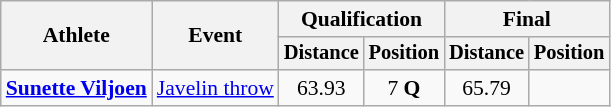<table class=wikitable style="font-size:90%">
<tr>
<th rowspan="2">Athlete</th>
<th rowspan="2">Event</th>
<th colspan="2">Qualification</th>
<th colspan="2">Final</th>
</tr>
<tr style="font-size:95%">
<th>Distance</th>
<th>Position</th>
<th>Distance</th>
<th>Position</th>
</tr>
<tr style=text-align:center>
<td style=text-align:left><strong><a href='#'>Sunette Viljoen</a></strong></td>
<td style=text-align:left><a href='#'>Javelin throw</a></td>
<td>63.93</td>
<td>7 <strong>Q</strong></td>
<td>65.79</td>
<td></td>
</tr>
</table>
